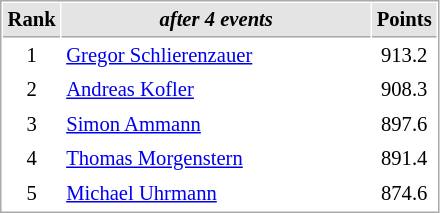<table cellspacing="1" cellpadding="3" style="border:1px solid #aaa; font-size:86%;">
<tr style="background:#e4e4e4;">
<th style="border-bottom:1px solid #aaa; width:10px;">Rank</th>
<th style="border-bottom:1px solid #aaa; width:200px;"><em>after 4 events</em></th>
<th style="border-bottom:1px solid #aaa; width:20px;">Points</th>
</tr>
<tr>
<td align=center>1</td>
<td> <a href='#'>Gregor Schlierenzauer</a></td>
<td align=center>913.2</td>
</tr>
<tr>
<td align=center>2</td>
<td> <a href='#'>Andreas Kofler</a></td>
<td align=center>908.3</td>
</tr>
<tr>
<td align=center>3</td>
<td> <a href='#'>Simon Ammann</a></td>
<td align=center>897.6</td>
</tr>
<tr>
<td align=center>4</td>
<td> <a href='#'>Thomas Morgenstern</a></td>
<td align=center>891.4</td>
</tr>
<tr>
<td align=center>5</td>
<td> <a href='#'>Michael Uhrmann</a></td>
<td align=center>874.6</td>
</tr>
</table>
